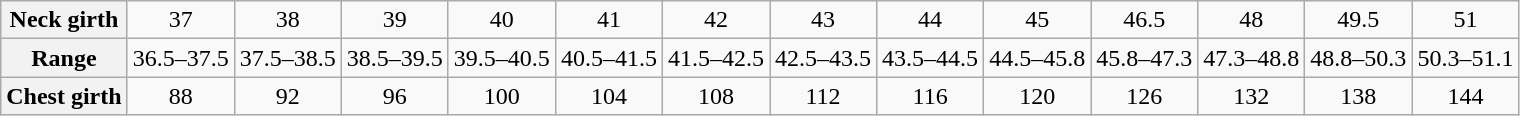<table class="wikitable">
<tr style="text-align:center;">
<th>Neck girth</th>
<td>37</td>
<td>38</td>
<td>39</td>
<td>40</td>
<td>41</td>
<td>42</td>
<td>43</td>
<td>44</td>
<td>45</td>
<td>46.5</td>
<td>48</td>
<td>49.5</td>
<td>51</td>
</tr>
<tr style="text-align:center;">
<th>Range</th>
<td>36.5–37.5</td>
<td>37.5–38.5</td>
<td>38.5–39.5</td>
<td>39.5–40.5</td>
<td>40.5–41.5</td>
<td>41.5–42.5</td>
<td>42.5–43.5</td>
<td>43.5–44.5</td>
<td>44.5–45.8</td>
<td>45.8–47.3</td>
<td>47.3–48.8</td>
<td>48.8–50.3</td>
<td>50.3–51.1</td>
</tr>
<tr style="text-align:center;">
<th>Chest girth</th>
<td>88</td>
<td>92</td>
<td>96</td>
<td>100</td>
<td>104</td>
<td>108</td>
<td>112</td>
<td>116</td>
<td>120</td>
<td>126</td>
<td>132</td>
<td>138</td>
<td>144</td>
</tr>
</table>
